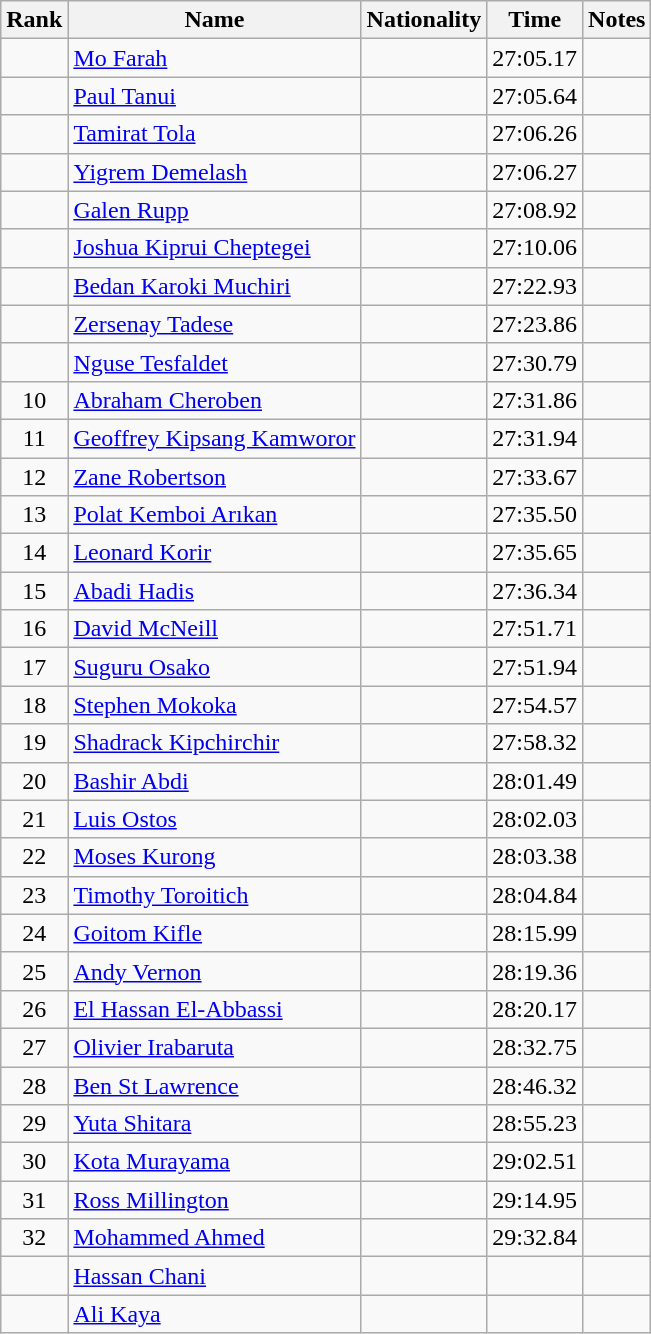<table class="wikitable sortable" style="text-align:center">
<tr>
<th>Rank</th>
<th>Name</th>
<th>Nationality</th>
<th>Time</th>
<th>Notes</th>
</tr>
<tr>
<td></td>
<td align=left><a href='#'>Mo Farah</a></td>
<td align=left></td>
<td>27:05.17</td>
<td></td>
</tr>
<tr>
<td></td>
<td align=left><a href='#'>Paul Tanui</a></td>
<td align=left></td>
<td>27:05.64</td>
<td></td>
</tr>
<tr>
<td></td>
<td align=left><a href='#'>Tamirat Tola</a></td>
<td align=left></td>
<td>27:06.26</td>
<td></td>
</tr>
<tr>
<td></td>
<td align=left><a href='#'>Yigrem Demelash</a></td>
<td align=left></td>
<td>27:06.27</td>
<td></td>
</tr>
<tr>
<td></td>
<td align=left><a href='#'>Galen Rupp</a></td>
<td align=left></td>
<td>27:08.92</td>
<td></td>
</tr>
<tr>
<td></td>
<td align=left><a href='#'>Joshua Kiprui Cheptegei</a></td>
<td align=left></td>
<td>27:10.06</td>
<td></td>
</tr>
<tr>
<td></td>
<td align=left><a href='#'>Bedan Karoki Muchiri</a></td>
<td align=left></td>
<td>27:22.93</td>
<td></td>
</tr>
<tr>
<td></td>
<td align=left><a href='#'>Zersenay Tadese</a></td>
<td align=left></td>
<td>27:23.86</td>
<td></td>
</tr>
<tr>
<td></td>
<td align=left><a href='#'>Nguse Tesfaldet</a></td>
<td align=left></td>
<td>27:30.79</td>
<td></td>
</tr>
<tr>
<td>10</td>
<td align=left><a href='#'>Abraham Cheroben</a></td>
<td align=left></td>
<td>27:31.86</td>
<td></td>
</tr>
<tr>
<td>11</td>
<td align=left><a href='#'>Geoffrey Kipsang Kamworor</a></td>
<td align=left></td>
<td>27:31.94</td>
<td></td>
</tr>
<tr>
<td>12</td>
<td align=left><a href='#'>Zane Robertson</a></td>
<td align=left></td>
<td>27:33.67</td>
<td></td>
</tr>
<tr>
<td>13</td>
<td align=left><a href='#'>Polat Kemboi Arıkan</a></td>
<td align=left></td>
<td>27:35.50</td>
<td></td>
</tr>
<tr>
<td>14</td>
<td align=left><a href='#'>Leonard Korir</a></td>
<td align=left></td>
<td>27:35.65</td>
<td></td>
</tr>
<tr>
<td>15</td>
<td align=left><a href='#'>Abadi Hadis</a></td>
<td align=left></td>
<td>27:36.34</td>
<td></td>
</tr>
<tr>
<td>16</td>
<td align=left><a href='#'>David McNeill</a></td>
<td align=left></td>
<td>27:51.71</td>
<td></td>
</tr>
<tr>
<td>17</td>
<td align=left><a href='#'>Suguru Osako</a></td>
<td align=left></td>
<td>27:51.94</td>
<td></td>
</tr>
<tr>
<td>18</td>
<td align=left><a href='#'>Stephen Mokoka</a></td>
<td align=left></td>
<td>27:54.57</td>
<td></td>
</tr>
<tr>
<td>19</td>
<td align=left><a href='#'>Shadrack Kipchirchir</a></td>
<td align=left></td>
<td>27:58.32</td>
<td></td>
</tr>
<tr>
<td>20</td>
<td align=left><a href='#'>Bashir Abdi</a></td>
<td align=left></td>
<td>28:01.49</td>
<td></td>
</tr>
<tr>
<td>21</td>
<td align=left><a href='#'>Luis Ostos</a></td>
<td align=left></td>
<td>28:02.03</td>
<td></td>
</tr>
<tr>
<td>22</td>
<td align=left><a href='#'>Moses Kurong</a></td>
<td align=left></td>
<td>28:03.38</td>
<td></td>
</tr>
<tr>
<td>23</td>
<td align=left><a href='#'>Timothy Toroitich</a></td>
<td align=left></td>
<td>28:04.84</td>
<td></td>
</tr>
<tr>
<td>24</td>
<td align=left><a href='#'>Goitom Kifle</a></td>
<td align=left></td>
<td>28:15.99</td>
<td></td>
</tr>
<tr>
<td>25</td>
<td align=left><a href='#'>Andy Vernon</a></td>
<td align=left></td>
<td>28:19.36</td>
<td></td>
</tr>
<tr>
<td>26</td>
<td align=left><a href='#'>El Hassan El-Abbassi</a></td>
<td align=left></td>
<td>28:20.17</td>
<td></td>
</tr>
<tr>
<td>27</td>
<td align=left><a href='#'>Olivier Irabaruta</a></td>
<td align=left></td>
<td>28:32.75</td>
<td></td>
</tr>
<tr>
<td>28</td>
<td align=left><a href='#'>Ben St Lawrence</a></td>
<td align=left></td>
<td>28:46.32</td>
<td></td>
</tr>
<tr>
<td>29</td>
<td align=left><a href='#'>Yuta Shitara</a></td>
<td align=left></td>
<td>28:55.23</td>
<td></td>
</tr>
<tr>
<td>30</td>
<td align=left><a href='#'>Kota Murayama</a></td>
<td align=left></td>
<td>29:02.51</td>
<td></td>
</tr>
<tr>
<td>31</td>
<td align=left><a href='#'>Ross Millington</a></td>
<td align=left></td>
<td>29:14.95</td>
<td></td>
</tr>
<tr>
<td>32</td>
<td align=left><a href='#'>Mohammed Ahmed</a></td>
<td align=left></td>
<td>29:32.84</td>
<td></td>
</tr>
<tr>
<td></td>
<td align=left><a href='#'>Hassan Chani</a></td>
<td align=left></td>
<td></td>
<td></td>
</tr>
<tr>
<td></td>
<td align=left><a href='#'>Ali Kaya</a></td>
<td align=left></td>
<td></td>
<td></td>
</tr>
</table>
